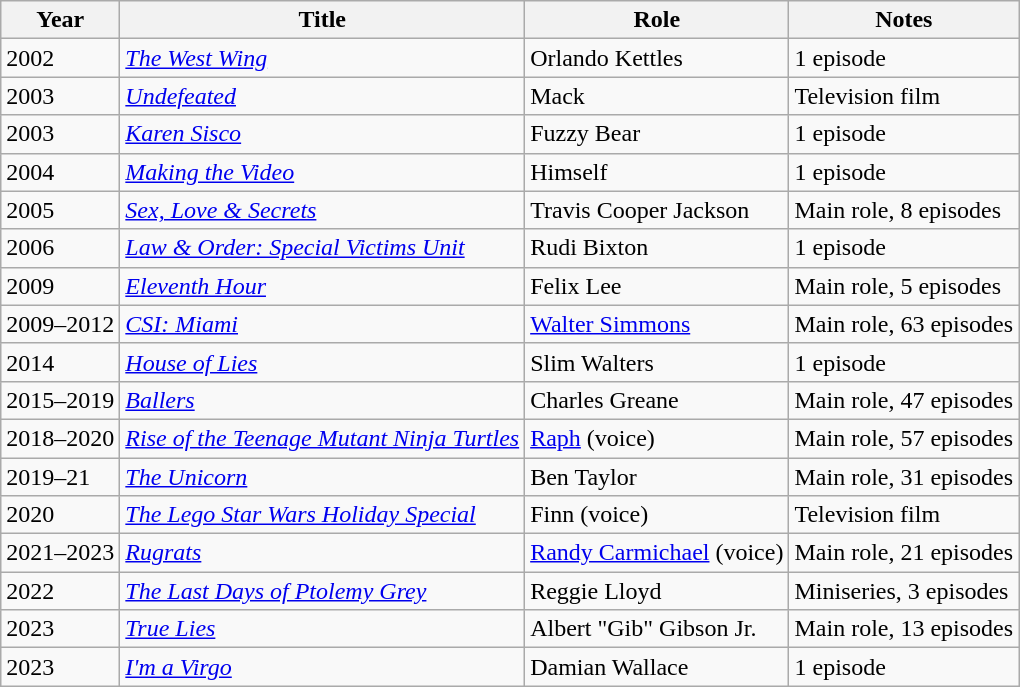<table class="wikitable sortable">
<tr>
<th>Year</th>
<th>Title</th>
<th>Role</th>
<th>Notes</th>
</tr>
<tr>
<td>2002</td>
<td><em><a href='#'>The West Wing</a></em></td>
<td>Orlando Kettles</td>
<td>1 episode</td>
</tr>
<tr>
<td>2003</td>
<td><em><a href='#'>Undefeated</a></em></td>
<td>Mack</td>
<td>Television film</td>
</tr>
<tr>
<td>2003</td>
<td><em><a href='#'>Karen Sisco</a></em></td>
<td>Fuzzy Bear</td>
<td>1 episode</td>
</tr>
<tr>
<td>2004</td>
<td><em><a href='#'>Making the Video</a></em></td>
<td>Himself</td>
<td>1 episode</td>
</tr>
<tr>
<td>2005</td>
<td><em><a href='#'>Sex, Love & Secrets</a></em></td>
<td>Travis Cooper Jackson</td>
<td>Main role, 8 episodes</td>
</tr>
<tr>
<td>2006</td>
<td><em><a href='#'>Law & Order: Special Victims Unit</a></em></td>
<td>Rudi Bixton</td>
<td>1 episode</td>
</tr>
<tr>
<td>2009</td>
<td><em><a href='#'>Eleventh Hour</a></em></td>
<td>Felix Lee</td>
<td>Main role, 5 episodes</td>
</tr>
<tr>
<td>2009–2012</td>
<td><em><a href='#'>CSI: Miami</a></em></td>
<td><a href='#'>Walter Simmons</a></td>
<td>Main role, 63 episodes</td>
</tr>
<tr>
<td>2014</td>
<td><em><a href='#'>House of Lies</a></em></td>
<td>Slim Walters</td>
<td>1 episode</td>
</tr>
<tr>
<td>2015–2019</td>
<td><em><a href='#'>Ballers</a></em></td>
<td>Charles Greane</td>
<td>Main role, 47 episodes</td>
</tr>
<tr>
<td>2018–2020</td>
<td><em><a href='#'>Rise of the Teenage Mutant Ninja Turtles</a></em></td>
<td><a href='#'>Raph</a> (voice)</td>
<td>Main role, 57 episodes</td>
</tr>
<tr>
<td>2019–21</td>
<td><em><a href='#'>The Unicorn</a></em></td>
<td>Ben Taylor</td>
<td>Main role, 31 episodes</td>
</tr>
<tr>
<td>2020</td>
<td><em><a href='#'>The Lego Star Wars Holiday Special</a></em></td>
<td>Finn (voice)</td>
<td>Television film</td>
</tr>
<tr>
<td>2021–2023</td>
<td><em><a href='#'>Rugrats</a></em></td>
<td><a href='#'>Randy Carmichael</a> (voice)</td>
<td>Main role, 21 episodes</td>
</tr>
<tr>
<td>2022</td>
<td><em><a href='#'>The Last Days of Ptolemy Grey</a></em></td>
<td>Reggie Lloyd</td>
<td>Miniseries, 3 episodes</td>
</tr>
<tr>
<td>2023</td>
<td><em><a href='#'>True Lies</a></em></td>
<td>Albert "Gib" Gibson Jr.</td>
<td>Main role, 13 episodes</td>
</tr>
<tr>
<td>2023</td>
<td><em><a href='#'>I'm a Virgo</a></em></td>
<td>Damian Wallace</td>
<td>1 episode</td>
</tr>
</table>
